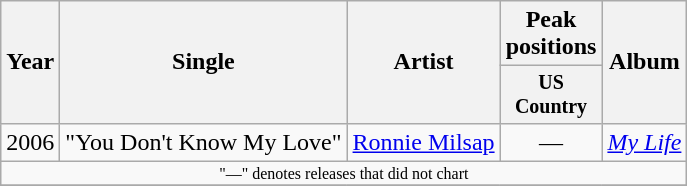<table class="wikitable" style="text-align:center;">
<tr>
<th rowspan="2">Year</th>
<th rowspan="2">Single</th>
<th rowspan="2">Artist</th>
<th colspan="1">Peak positions</th>
<th rowspan="2">Album</th>
</tr>
<tr style="font-size:smaller;">
<th width="50">US Country</th>
</tr>
<tr>
<td>2006</td>
<td align="left">"You Don't Know My Love"</td>
<td><a href='#'>Ronnie Milsap</a></td>
<td>—</td>
<td align="left"><em><a href='#'>My Life</a></em></td>
</tr>
<tr>
<td colspan="10" style="font-size:8pt">"—" denotes releases that did not chart</td>
</tr>
<tr>
</tr>
</table>
